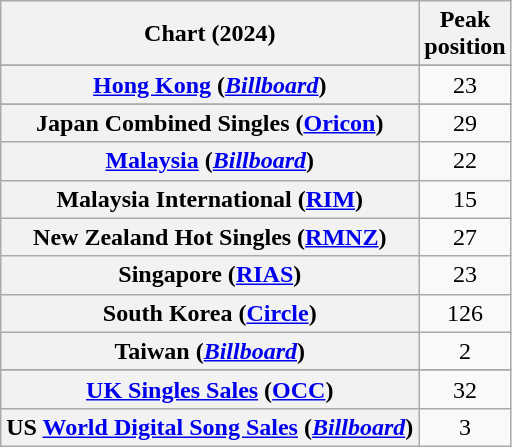<table class="wikitable sortable plainrowheaders" style="text-align:center">
<tr>
<th scope="col">Chart (2024)</th>
<th scope="col">Peak<br>position</th>
</tr>
<tr>
</tr>
<tr>
<th scope="row"><a href='#'>Hong Kong</a> (<em><a href='#'>Billboard</a></em>)</th>
<td>23</td>
</tr>
<tr>
</tr>
<tr>
<th scope="row">Japan Combined Singles (<a href='#'>Oricon</a>)</th>
<td>29</td>
</tr>
<tr>
<th scope="row"><a href='#'>Malaysia</a> (<em><a href='#'>Billboard</a></em>)</th>
<td>22</td>
</tr>
<tr>
<th scope="row">Malaysia International (<a href='#'>RIM</a>)</th>
<td>15</td>
</tr>
<tr>
<th scope="row">New Zealand Hot Singles (<a href='#'>RMNZ</a>)</th>
<td>27</td>
</tr>
<tr>
<th scope="row">Singapore (<a href='#'>RIAS</a>)</th>
<td>23</td>
</tr>
<tr>
<th scope="row">South Korea (<a href='#'>Circle</a>)</th>
<td>126</td>
</tr>
<tr>
<th scope="row">Taiwan (<em><a href='#'>Billboard</a></em>)</th>
<td>2</td>
</tr>
<tr>
</tr>
<tr>
<th scope="row"><a href='#'>UK Singles Sales</a> (<a href='#'>OCC</a>)</th>
<td>32</td>
</tr>
<tr>
<th scope="row">US <a href='#'>World Digital Song Sales</a> (<em><a href='#'>Billboard</a></em>)</th>
<td>3</td>
</tr>
</table>
